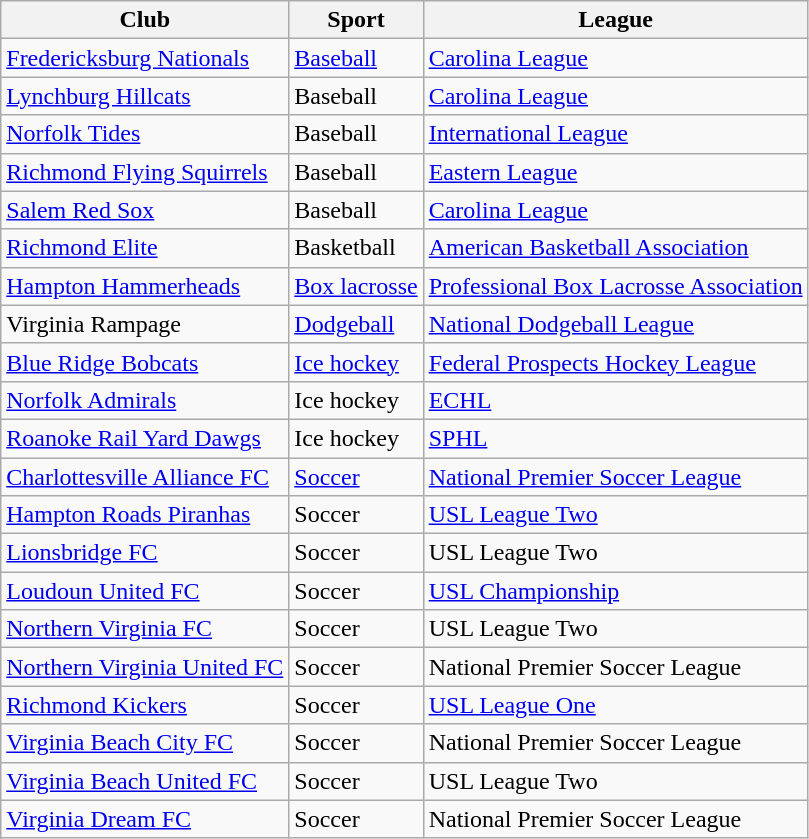<table class="wikitable sortable">
<tr>
<th>Club</th>
<th>Sport</th>
<th>League</th>
</tr>
<tr>
<td><a href='#'>Fredericksburg Nationals</a></td>
<td><a href='#'>Baseball</a></td>
<td><a href='#'>Carolina League</a></td>
</tr>
<tr>
<td><a href='#'>Lynchburg Hillcats</a></td>
<td>Baseball</td>
<td><a href='#'>Carolina League</a></td>
</tr>
<tr>
<td><a href='#'>Norfolk Tides</a></td>
<td>Baseball</td>
<td><a href='#'>International League</a></td>
</tr>
<tr>
<td><a href='#'>Richmond Flying Squirrels</a></td>
<td>Baseball</td>
<td><a href='#'>Eastern League</a></td>
</tr>
<tr>
<td><a href='#'>Salem Red Sox</a></td>
<td>Baseball</td>
<td><a href='#'>Carolina League</a></td>
</tr>
<tr>
<td><a href='#'>Richmond Elite</a></td>
<td>Basketball</td>
<td><a href='#'>American Basketball Association</a></td>
</tr>
<tr>
<td><a href='#'>Hampton Hammerheads</a></td>
<td><a href='#'>Box lacrosse</a></td>
<td><a href='#'>Professional Box Lacrosse Association</a></td>
</tr>
<tr>
<td>Virginia Rampage</td>
<td><a href='#'>Dodgeball</a></td>
<td><a href='#'>National Dodgeball League</a></td>
</tr>
<tr>
<td><a href='#'>Blue Ridge Bobcats</a></td>
<td><a href='#'>Ice hockey</a></td>
<td><a href='#'>Federal Prospects Hockey League</a></td>
</tr>
<tr>
<td><a href='#'>Norfolk Admirals</a></td>
<td>Ice hockey</td>
<td><a href='#'>ECHL</a></td>
</tr>
<tr>
<td><a href='#'>Roanoke Rail Yard Dawgs</a></td>
<td>Ice hockey</td>
<td><a href='#'>SPHL</a></td>
</tr>
<tr>
<td><a href='#'>Charlottesville Alliance FC</a></td>
<td><a href='#'>Soccer</a></td>
<td><a href='#'>National Premier Soccer League</a></td>
</tr>
<tr>
<td><a href='#'>Hampton Roads Piranhas</a></td>
<td>Soccer</td>
<td><a href='#'>USL League Two</a></td>
</tr>
<tr>
<td><a href='#'>Lionsbridge FC</a></td>
<td>Soccer</td>
<td>USL League Two</td>
</tr>
<tr>
<td><a href='#'>Loudoun United FC</a></td>
<td>Soccer</td>
<td><a href='#'>USL Championship</a></td>
</tr>
<tr>
<td><a href='#'>Northern Virginia FC</a></td>
<td>Soccer</td>
<td>USL League Two</td>
</tr>
<tr>
<td><a href='#'>Northern Virginia United FC</a></td>
<td>Soccer</td>
<td>National Premier Soccer League</td>
</tr>
<tr>
<td><a href='#'>Richmond Kickers</a></td>
<td>Soccer</td>
<td><a href='#'>USL League One</a></td>
</tr>
<tr>
<td><a href='#'>Virginia Beach City FC</a></td>
<td>Soccer</td>
<td>National Premier Soccer League</td>
</tr>
<tr>
<td><a href='#'>Virginia Beach United FC</a></td>
<td>Soccer</td>
<td>USL League Two</td>
</tr>
<tr>
<td><a href='#'>Virginia Dream FC</a></td>
<td>Soccer</td>
<td>National Premier Soccer League</td>
</tr>
</table>
